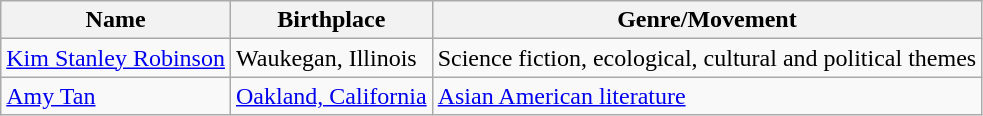<table class="wikitable">
<tr>
<th>Name</th>
<th>Birthplace</th>
<th>Genre/Movement</th>
</tr>
<tr>
<td><a href='#'>Kim Stanley Robinson</a></td>
<td>Waukegan, Illinois</td>
<td>Science fiction, ecological, cultural and political themes</td>
</tr>
<tr>
<td><a href='#'>Amy Tan</a></td>
<td><a href='#'>Oakland, California</a></td>
<td><a href='#'>Asian American literature</a></td>
</tr>
</table>
